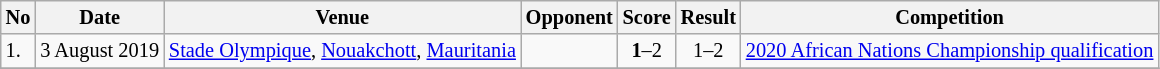<table class="wikitable" style="font-size:85%;">
<tr>
<th>No</th>
<th>Date</th>
<th>Venue</th>
<th>Opponent</th>
<th>Score</th>
<th>Result</th>
<th>Competition</th>
</tr>
<tr>
<td>1.</td>
<td>3 August 2019</td>
<td><a href='#'>Stade Olympique</a>, <a href='#'>Nouakchott</a>, <a href='#'>Mauritania</a></td>
<td></td>
<td align=center><strong>1</strong>–2</td>
<td align=center>1–2</td>
<td><a href='#'>2020 African Nations Championship qualification</a></td>
</tr>
<tr>
</tr>
</table>
